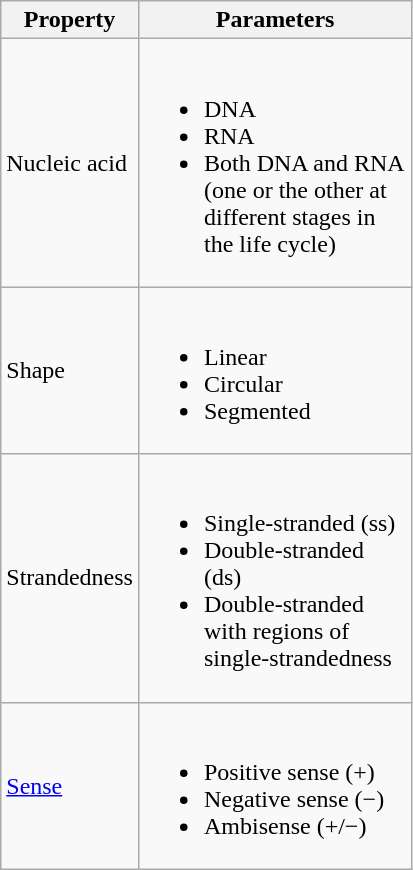<table class="wikitable floatright" width=275px>
<tr>
<th>Property</th>
<th>Parameters</th>
</tr>
<tr>
<td>Nucleic acid</td>
<td><br><ul><li>DNA</li><li>RNA</li><li>Both DNA and RNA (one or the other at different stages in the life cycle)</li></ul></td>
</tr>
<tr>
<td>Shape</td>
<td><br><ul><li>Linear</li><li>Circular</li><li>Segmented</li></ul></td>
</tr>
<tr>
<td>Strandedness</td>
<td><br><ul><li>Single-stranded (ss)</li><li>Double-stranded (ds)</li><li>Double-stranded with regions of single-strandedness</li></ul></td>
</tr>
<tr>
<td><a href='#'>Sense</a></td>
<td><br><ul><li>Positive sense (+)</li><li>Negative sense (−)</li><li>Ambisense (+/−)</li></ul></td>
</tr>
</table>
